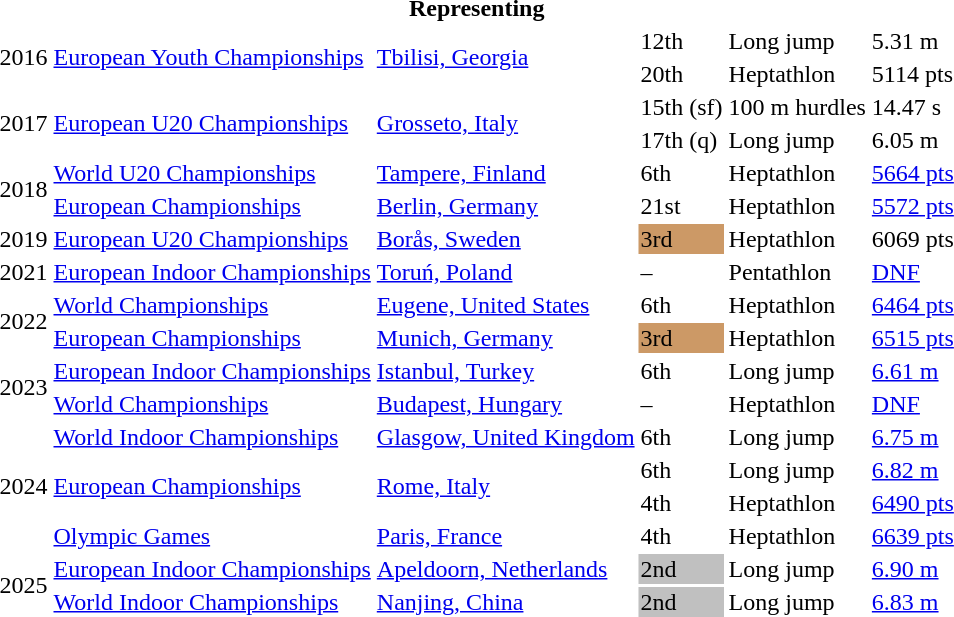<table>
<tr>
<th colspan=6>Representing </th>
</tr>
<tr>
<td rowspan=2>2016</td>
<td rowspan=2><a href='#'>European Youth Championships</a></td>
<td rowspan=2><a href='#'>Tbilisi, Georgia</a></td>
<td>12th</td>
<td>Long jump</td>
<td>5.31 m</td>
</tr>
<tr>
<td>20th</td>
<td>Heptathlon</td>
<td>5114 pts</td>
</tr>
<tr>
<td rowspan=2>2017</td>
<td rowspan=2><a href='#'>European U20 Championships</a></td>
<td rowspan=2><a href='#'>Grosseto, Italy</a></td>
<td>15th (sf)</td>
<td>100 m hurdles</td>
<td>14.47 s</td>
</tr>
<tr>
<td>17th (q)</td>
<td>Long jump</td>
<td>6.05 m</td>
</tr>
<tr>
<td rowspan=2>2018</td>
<td><a href='#'>World U20 Championships</a></td>
<td><a href='#'>Tampere, Finland</a></td>
<td>6th</td>
<td>Heptathlon</td>
<td><a href='#'>5664 pts</a></td>
</tr>
<tr>
<td><a href='#'>European Championships</a></td>
<td><a href='#'>Berlin, Germany</a></td>
<td>21st</td>
<td>Heptathlon</td>
<td><a href='#'>5572 pts</a></td>
</tr>
<tr>
<td>2019</td>
<td><a href='#'>European U20 Championships</a></td>
<td><a href='#'>Borås, Sweden</a></td>
<td bgcolor=cc9966>3rd</td>
<td>Heptathlon</td>
<td>6069 pts</td>
</tr>
<tr>
<td>2021</td>
<td><a href='#'>European Indoor Championships</a></td>
<td><a href='#'>Toruń, Poland</a></td>
<td>–</td>
<td>Pentathlon</td>
<td><a href='#'>DNF</a></td>
</tr>
<tr>
<td rowspan=2>2022</td>
<td><a href='#'>World Championships</a></td>
<td><a href='#'>Eugene, United States</a></td>
<td>6th</td>
<td>Heptathlon</td>
<td><a href='#'>6464 pts</a></td>
</tr>
<tr>
<td><a href='#'>European Championships</a></td>
<td><a href='#'>Munich, Germany</a></td>
<td bgcolor=cc9966>3rd</td>
<td>Heptathlon</td>
<td><a href='#'>6515 pts</a></td>
</tr>
<tr>
<td rowspan=2>2023</td>
<td><a href='#'>European Indoor Championships</a></td>
<td><a href='#'>Istanbul, Turkey</a></td>
<td>6th</td>
<td>Long jump</td>
<td><a href='#'>6.61 m</a></td>
</tr>
<tr>
<td><a href='#'>World Championships</a></td>
<td><a href='#'>Budapest, Hungary</a></td>
<td>–</td>
<td>Heptathlon</td>
<td><a href='#'>DNF</a></td>
</tr>
<tr>
<td rowspan=4>2024</td>
<td><a href='#'>World Indoor Championships</a></td>
<td><a href='#'>Glasgow, United Kingdom</a></td>
<td>6th</td>
<td>Long jump</td>
<td><a href='#'>6.75 m</a></td>
</tr>
<tr>
<td rowspan=2><a href='#'>European Championships</a></td>
<td rowspan=2><a href='#'>Rome, Italy</a></td>
<td>6th</td>
<td>Long jump</td>
<td><a href='#'>6.82 m</a></td>
</tr>
<tr>
<td>4th</td>
<td>Heptathlon</td>
<td><a href='#'>6490 pts</a></td>
</tr>
<tr>
<td><a href='#'>Olympic Games</a></td>
<td><a href='#'>Paris, France</a></td>
<td>4th</td>
<td>Heptathlon</td>
<td><a href='#'>6639 pts</a></td>
</tr>
<tr>
<td rowspan=2>2025</td>
<td><a href='#'>European Indoor Championships</a></td>
<td><a href='#'>Apeldoorn, Netherlands</a></td>
<td bgcolor=silver>2nd</td>
<td>Long jump</td>
<td><a href='#'>6.90 m</a></td>
</tr>
<tr>
<td><a href='#'>World Indoor Championships</a></td>
<td><a href='#'>Nanjing, China</a></td>
<td bgcolor=silver>2nd</td>
<td>Long jump</td>
<td><a href='#'>6.83 m</a></td>
</tr>
</table>
